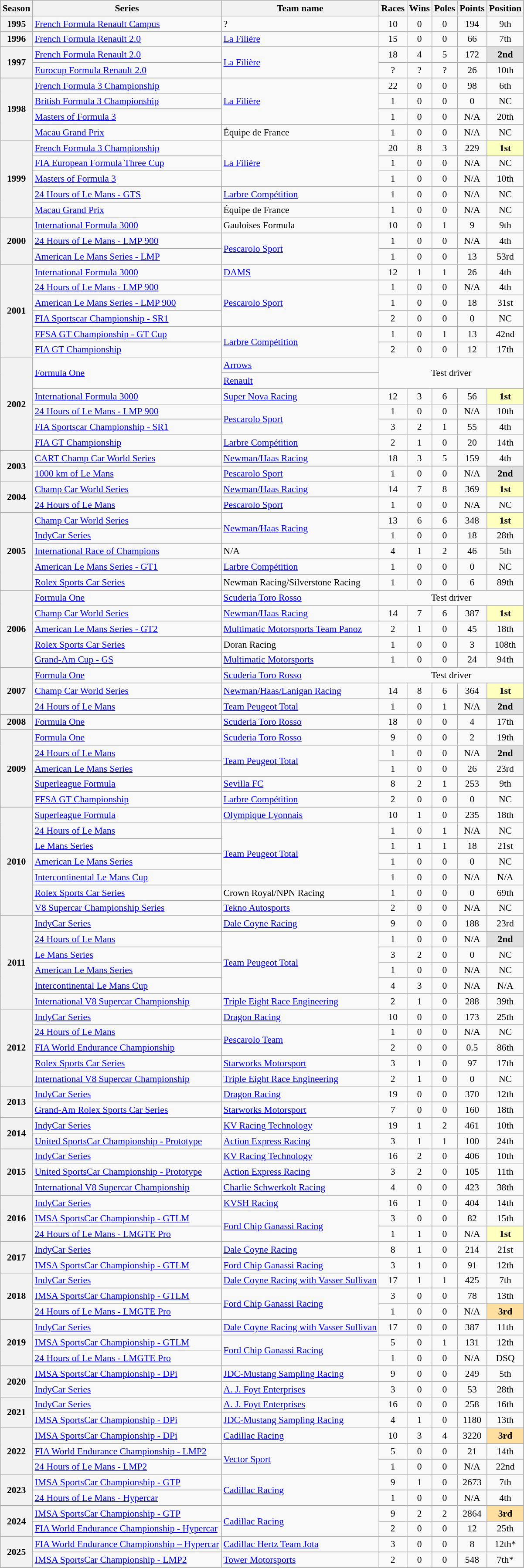<table class="wikitable" style="text-align:center; font-size:90%">
<tr>
<th>Season</th>
<th>Series</th>
<th>Team name</th>
<th>Races</th>
<th>Wins</th>
<th>Poles</th>
<th>Points</th>
<th>Position</th>
</tr>
<tr>
<th>1995</th>
<td align=left><a href='#'>French Formula Renault Campus</a></td>
<td align=left>?</td>
<td>10</td>
<td>0</td>
<td>0</td>
<td>194</td>
<td>9th</td>
</tr>
<tr>
<th>1996</th>
<td align=left><a href='#'>French Formula Renault 2.0</a></td>
<td align=left><a href='#'>La Filière</a></td>
<td>15</td>
<td>0</td>
<td>0</td>
<td>66</td>
<td>7th</td>
</tr>
<tr>
<th rowspan=2>1997</th>
<td align=left><a href='#'>French Formula Renault 2.0</a></td>
<td rowspan=2 align=left><a href='#'>La Filière</a></td>
<td>18</td>
<td>4</td>
<td>5</td>
<td>172</td>
<td style="background:#DFDFDF;"><strong>2nd</strong></td>
</tr>
<tr>
<td align=left><a href='#'>Eurocup Formula Renault 2.0</a></td>
<td>?</td>
<td>?</td>
<td>?</td>
<td>26</td>
<td>10th</td>
</tr>
<tr>
<th rowspan=4>1998</th>
<td align=left><a href='#'>French Formula 3 Championship</a></td>
<td align=left rowspan=3><a href='#'>La Filière</a></td>
<td>22</td>
<td>0</td>
<td>0</td>
<td>98</td>
<td>6th</td>
</tr>
<tr>
<td align=left><a href='#'>British Formula 3 Championship</a></td>
<td>1</td>
<td>0</td>
<td>0</td>
<td>0</td>
<td>NC</td>
</tr>
<tr>
<td align=left><a href='#'>Masters of Formula 3</a></td>
<td>1</td>
<td>0</td>
<td>0</td>
<td>N/A</td>
<td>20th</td>
</tr>
<tr>
<td align=left><a href='#'>Macau Grand Prix</a></td>
<td align=left>Équipe de France</td>
<td>1</td>
<td>0</td>
<td>0</td>
<td>N/A</td>
<td>NC</td>
</tr>
<tr>
<th rowspan=5>1999</th>
<td align=left><a href='#'>French Formula 3 Championship</a></td>
<td rowspan=3 align=left><a href='#'>La Filière</a></td>
<td>20</td>
<td>8</td>
<td>3</td>
<td>229</td>
<td style="background:#FBFFBF;"><strong>1st</strong></td>
</tr>
<tr>
<td align=left><a href='#'>FIA European Formula Three Cup</a></td>
<td>1</td>
<td>0</td>
<td>0</td>
<td>N/A</td>
<td>NC</td>
</tr>
<tr>
<td align=left><a href='#'>Masters of Formula 3</a></td>
<td>1</td>
<td>0</td>
<td>0</td>
<td>N/A</td>
<td>10th</td>
</tr>
<tr>
<td align=left><a href='#'>24 Hours of Le Mans - GTS</a></td>
<td align=left><a href='#'>Larbre Compétition</a></td>
<td>1</td>
<td>0</td>
<td>0</td>
<td>N/A</td>
<td>NC</td>
</tr>
<tr>
<td align=left><a href='#'>Macau Grand Prix</a></td>
<td align=left>Équipe de France</td>
<td>1</td>
<td>0</td>
<td>0</td>
<td>N/A</td>
<td>NC</td>
</tr>
<tr>
<th rowspan=3>2000</th>
<td align=left><a href='#'>International Formula 3000</a></td>
<td align=left>Gauloises Formula</td>
<td>10</td>
<td>0</td>
<td>1</td>
<td>9</td>
<td>9th</td>
</tr>
<tr>
<td align=left><a href='#'>24 Hours of Le Mans - LMP 900</a></td>
<td rowspan=2 align=left><a href='#'>Pescarolo Sport</a></td>
<td>1</td>
<td>0</td>
<td>0</td>
<td>N/A</td>
<td>4th</td>
</tr>
<tr>
<td align=left><a href='#'>American Le Mans Series - LMP</a></td>
<td>1</td>
<td>0</td>
<td>0</td>
<td>13</td>
<td>53rd</td>
</tr>
<tr>
<th rowspan=6>2001</th>
<td align=left><a href='#'>International Formula 3000</a></td>
<td align=left><a href='#'>DAMS</a></td>
<td>12</td>
<td>1</td>
<td>1</td>
<td>26</td>
<td>4th</td>
</tr>
<tr>
<td align=left><a href='#'>24 Hours of Le Mans - LMP 900</a></td>
<td align=left rowspan=3><a href='#'>Pescarolo Sport</a></td>
<td>1</td>
<td>0</td>
<td>0</td>
<td>N/A</td>
<td>4th</td>
</tr>
<tr>
<td align=left><a href='#'>American Le Mans Series - LMP 900</a></td>
<td>1</td>
<td>0</td>
<td>0</td>
<td>18</td>
<td>31st</td>
</tr>
<tr>
<td align=left><a href='#'>FIA Sportscar Championship - SR1</a></td>
<td>2</td>
<td>0</td>
<td>0</td>
<td>0</td>
<td>NC</td>
</tr>
<tr>
<td align=left><a href='#'>FFSA GT Championship - GT Cup</a></td>
<td align=left rowspan=2><a href='#'>Larbre Compétition</a></td>
<td>1</td>
<td>0</td>
<td>1</td>
<td>13</td>
<td>42nd</td>
</tr>
<tr>
<td align=left><a href='#'>FIA GT Championship</a></td>
<td>2</td>
<td>0</td>
<td>0</td>
<td>12</td>
<td>17th</td>
</tr>
<tr>
<th rowspan=6>2002</th>
<td align=left rowspan=2><a href='#'>Formula One</a></td>
<td align=left><a href='#'>Arrows</a></td>
<td colspan=5 rowspan=2>Test driver</td>
</tr>
<tr>
<td align=left><a href='#'>Renault</a></td>
</tr>
<tr>
<td align=left><a href='#'>International Formula 3000</a></td>
<td align=left><a href='#'>Super Nova Racing</a></td>
<td>12</td>
<td>3</td>
<td>6</td>
<td>56</td>
<td style="background:#FBFFBF;"><strong>1st</strong></td>
</tr>
<tr>
<td align=left><a href='#'>24 Hours of Le Mans - LMP 900</a></td>
<td align=left rowspan=2><a href='#'>Pescarolo Sport</a></td>
<td>1</td>
<td>0</td>
<td>0</td>
<td>N/A</td>
<td>10th</td>
</tr>
<tr>
<td align=left><a href='#'>FIA Sportscar Championship - SR1</a></td>
<td>3</td>
<td>2</td>
<td>1</td>
<td>55</td>
<td>4th</td>
</tr>
<tr>
<td align=left><a href='#'>FIA GT Championship</a></td>
<td align=left><a href='#'>Larbre Compétition</a></td>
<td>2</td>
<td>1</td>
<td>0</td>
<td>20</td>
<td>14th</td>
</tr>
<tr>
<th rowspan=2>2003</th>
<td align=left><a href='#'>CART Champ Car World Series</a></td>
<td align=left><a href='#'>Newman/Haas Racing</a></td>
<td>18</td>
<td>3</td>
<td>5</td>
<td>159</td>
<td>4th</td>
</tr>
<tr>
<td align=left><a href='#'>1000 km of Le Mans</a></td>
<td align=left><a href='#'>Pescarolo Sport</a></td>
<td>1</td>
<td>0</td>
<td>0</td>
<td>N/A</td>
<td style="background:#DFDFDF;"><strong>2nd</strong></td>
</tr>
<tr>
<th rowspan=2>2004</th>
<td align=left><a href='#'>Champ Car World Series</a></td>
<td align=left><a href='#'>Newman/Haas Racing</a></td>
<td>14</td>
<td>7</td>
<td>8</td>
<td>369</td>
<td style="background:#FFFFBF;"><strong>1st</strong></td>
</tr>
<tr>
<td align=left><a href='#'>24 Hours of Le Mans</a></td>
<td align=left><a href='#'>Pescarolo Sport</a></td>
<td>1</td>
<td>0</td>
<td>0</td>
<td>N/A</td>
<td>NC</td>
</tr>
<tr>
<th rowspan=5>2005</th>
<td align=left><a href='#'>Champ Car World Series</a></td>
<td rowspan=2 align=left><a href='#'>Newman/Haas Racing</a></td>
<td>13</td>
<td>6</td>
<td>6</td>
<td>348</td>
<td style="background:#FFFFBF;"><strong>1st</strong></td>
</tr>
<tr>
<td align=left><a href='#'>IndyCar Series</a></td>
<td>1</td>
<td>0</td>
<td>0</td>
<td>18</td>
<td>28th</td>
</tr>
<tr>
<td align=left><a href='#'>International Race of Champions</a></td>
<td align=left>N/A</td>
<td>4</td>
<td>1</td>
<td>2</td>
<td>46</td>
<td>5th</td>
</tr>
<tr>
<td align=left><a href='#'>American Le Mans Series - GT1</a></td>
<td align=left><a href='#'>Larbre Compétition</a></td>
<td>1</td>
<td>0</td>
<td>0</td>
<td>0</td>
<td>NC</td>
</tr>
<tr>
<td align=left><a href='#'>Rolex Sports Car Series</a></td>
<td align=left>Newman Racing/Silverstone Racing</td>
<td>1</td>
<td>0</td>
<td>0</td>
<td>6</td>
<td>89th</td>
</tr>
<tr>
<th rowspan=5>2006</th>
<td align=left><a href='#'>Formula One</a></td>
<td align=left><a href='#'>Scuderia Toro Rosso</a></td>
<td colspan=5>Test driver</td>
</tr>
<tr>
<td align=left><a href='#'>Champ Car World Series</a></td>
<td align=left><a href='#'>Newman/Haas Racing</a></td>
<td>14</td>
<td>7</td>
<td>6</td>
<td>387</td>
<td style="background:#FFFFBF;"><strong>1st</strong></td>
</tr>
<tr>
<td align=left><a href='#'>American Le Mans Series - GT2</a></td>
<td align=left><a href='#'>Multimatic Motorsports Team Panoz</a></td>
<td>2</td>
<td>1</td>
<td>0</td>
<td>45</td>
<td>18th</td>
</tr>
<tr>
<td align=left><a href='#'>Rolex Sports Car Series</a></td>
<td align=left>Doran Racing</td>
<td>1</td>
<td>0</td>
<td>0</td>
<td>3</td>
<td>108th</td>
</tr>
<tr>
<td align=left><a href='#'>Grand-Am Cup - GS</a></td>
<td align=left><a href='#'>Multimatic Motorsports</a></td>
<td>1</td>
<td>0</td>
<td>0</td>
<td>24</td>
<td>94th</td>
</tr>
<tr>
<th rowspan=3>2007</th>
<td align=left><a href='#'>Formula One</a></td>
<td align=left><a href='#'>Scuderia Toro Rosso</a></td>
<td colspan=5>Test driver</td>
</tr>
<tr>
<td align=left><a href='#'>Champ Car World Series</a></td>
<td align=left><a href='#'>Newman/Haas/Lanigan Racing</a></td>
<td>14</td>
<td>8</td>
<td>6</td>
<td>364</td>
<td style="background:#FFFFBF;"><strong>1st</strong></td>
</tr>
<tr>
<td align=left><a href='#'>24 Hours of Le Mans</a></td>
<td align=left><a href='#'>Team Peugeot Total</a></td>
<td>1</td>
<td>0</td>
<td>1</td>
<td>N/A</td>
<td style="background:#DFDFDF;"><strong>2nd</strong></td>
</tr>
<tr>
<th>2008</th>
<td align=left><a href='#'>Formula One</a></td>
<td align=left><a href='#'>Scuderia Toro Rosso</a></td>
<td>18</td>
<td>0</td>
<td>0</td>
<td>4</td>
<td>17th</td>
</tr>
<tr>
<th rowspan=5>2009</th>
<td align=left><a href='#'>Formula One</a></td>
<td align=left><a href='#'>Scuderia Toro Rosso</a></td>
<td>9</td>
<td>0</td>
<td>0</td>
<td>2</td>
<td>19th</td>
</tr>
<tr>
<td align=left><a href='#'>24 Hours of Le Mans</a></td>
<td rowspan=2 align=left><a href='#'>Team Peugeot Total</a></td>
<td>1</td>
<td>0</td>
<td>0</td>
<td>N/A</td>
<td style="background:#DFDFDF;"><strong>2nd</strong></td>
</tr>
<tr>
<td align=left><a href='#'>American Le Mans Series</a></td>
<td>1</td>
<td>0</td>
<td>0</td>
<td>26</td>
<td>23rd</td>
</tr>
<tr>
<td align=left><a href='#'>Superleague Formula</a></td>
<td align=left><a href='#'>Sevilla FC</a></td>
<td>8</td>
<td>2</td>
<td>1</td>
<td>253</td>
<td>9th</td>
</tr>
<tr>
<td align=left><a href='#'>FFSA GT Championship</a></td>
<td align=left><a href='#'>Larbre Compétition</a></td>
<td>2</td>
<td>0</td>
<td>0</td>
<td>0</td>
<td>NC</td>
</tr>
<tr>
<th rowspan=7>2010</th>
<td align=left><a href='#'>Superleague Formula</a></td>
<td align=left><a href='#'>Olympique Lyonnais</a></td>
<td>10</td>
<td>1</td>
<td>0</td>
<td>235</td>
<td>18th</td>
</tr>
<tr>
<td align=left><a href='#'>24 Hours of Le Mans</a></td>
<td rowspan=4 align=left><a href='#'>Team Peugeot Total</a></td>
<td>1</td>
<td>0</td>
<td>1</td>
<td>N/A</td>
<td>NC</td>
</tr>
<tr>
<td align=left><a href='#'>Le Mans Series</a></td>
<td>1</td>
<td>1</td>
<td>1</td>
<td>18</td>
<td>21st</td>
</tr>
<tr>
<td align=left><a href='#'>American Le Mans Series</a></td>
<td>1</td>
<td>0</td>
<td>0</td>
<td>0</td>
<td>NC</td>
</tr>
<tr>
<td align=left><a href='#'>Intercontinental Le Mans Cup</a></td>
<td>1</td>
<td>0</td>
<td>0</td>
<td>N/A</td>
<td>N/A</td>
</tr>
<tr>
<td align=left><a href='#'>Rolex Sports Car Series</a></td>
<td align=left>Crown Royal/NPN Racing</td>
<td>1</td>
<td>0</td>
<td>0</td>
<td>0</td>
<td>69th</td>
</tr>
<tr>
<td align=left><a href='#'>V8 Supercar Championship Series</a></td>
<td align=left><a href='#'>Tekno Autosports</a></td>
<td>2</td>
<td>0</td>
<td>0</td>
<td>N/A</td>
<td>NC</td>
</tr>
<tr>
<th rowspan=6>2011</th>
<td align=left><a href='#'>IndyCar Series</a></td>
<td align=left><a href='#'>Dale Coyne Racing</a></td>
<td>9</td>
<td>0</td>
<td>0</td>
<td>188</td>
<td>23rd</td>
</tr>
<tr>
<td align=left><a href='#'>24 Hours of Le Mans</a></td>
<td rowspan=4 align=left><a href='#'>Team Peugeot Total</a></td>
<td>1</td>
<td>0</td>
<td>0</td>
<td>N/A</td>
<td style="background:#DFDFDF;"><strong>2nd</strong></td>
</tr>
<tr>
<td align=left><a href='#'>Le Mans Series</a></td>
<td>3</td>
<td>2</td>
<td>0</td>
<td>0</td>
<td>NC</td>
</tr>
<tr>
<td align=left><a href='#'>American Le Mans Series</a></td>
<td>1</td>
<td>0</td>
<td>0</td>
<td>N/A</td>
<td>NC</td>
</tr>
<tr>
<td align=left><a href='#'>Intercontinental Le Mans Cup</a></td>
<td>4</td>
<td>3</td>
<td>0</td>
<td>N/A</td>
<td>N/A</td>
</tr>
<tr>
<td align=left><a href='#'>International V8 Supercar Championship</a></td>
<td align=left><a href='#'>Triple Eight Race Engineering</a></td>
<td>2</td>
<td>1</td>
<td>0</td>
<td>288</td>
<td>39th</td>
</tr>
<tr>
<th rowspan=5>2012</th>
<td align=left><a href='#'>IndyCar Series</a></td>
<td align=left><a href='#'>Dragon Racing</a></td>
<td>10</td>
<td>0</td>
<td>0</td>
<td>173</td>
<td>25th</td>
</tr>
<tr>
<td align=left><a href='#'>24 Hours of Le Mans</a></td>
<td rowspan=2 align=left><a href='#'>Pescarolo Team</a></td>
<td>1</td>
<td>0</td>
<td>0</td>
<td>N/A</td>
<td>NC</td>
</tr>
<tr>
<td align=left><a href='#'>FIA World Endurance Championship</a></td>
<td>2</td>
<td>0</td>
<td>0</td>
<td>0.5</td>
<td>86th</td>
</tr>
<tr>
<td align=left><a href='#'>Rolex Sports Car Series</a></td>
<td align=left><a href='#'>Starworks Motorsport</a></td>
<td>3</td>
<td>1</td>
<td>0</td>
<td>97</td>
<td>17th</td>
</tr>
<tr>
<td align=left><a href='#'>International V8 Supercar Championship</a></td>
<td align=left><a href='#'>Triple Eight Race Engineering</a></td>
<td>2</td>
<td>1</td>
<td>0</td>
<td>0</td>
<td>NC</td>
</tr>
<tr>
<th rowspan=2>2013</th>
<td align=left><a href='#'>IndyCar Series</a></td>
<td align=left><a href='#'>Dragon Racing</a></td>
<td>19</td>
<td>0</td>
<td>0</td>
<td>370</td>
<td>12th</td>
</tr>
<tr>
<td align=left><a href='#'>Grand-Am Rolex Sports Car Series</a></td>
<td align=left><a href='#'>Starworks Motorsport</a></td>
<td>7</td>
<td>0</td>
<td>0</td>
<td>160</td>
<td>18th</td>
</tr>
<tr>
<th rowspan=2>2014</th>
<td align=left><a href='#'>IndyCar Series</a></td>
<td align=left><a href='#'>KV Racing Technology</a></td>
<td>19</td>
<td>1</td>
<td>2</td>
<td>461</td>
<td>10th</td>
</tr>
<tr>
<td align=left><a href='#'>United SportsCar Championship - Prototype</a></td>
<td align=left><a href='#'>Action Express Racing</a></td>
<td>3</td>
<td>1</td>
<td>1</td>
<td>100</td>
<td>24th</td>
</tr>
<tr>
<th rowspan=3>2015</th>
<td align=left><a href='#'>IndyCar Series</a></td>
<td align=left><a href='#'>KV Racing Technology</a></td>
<td>16</td>
<td>2</td>
<td>0</td>
<td>406</td>
<td>10th</td>
</tr>
<tr>
<td align=left><a href='#'>United SportsCar Championship - Prototype</a></td>
<td align=left><a href='#'>Action Express Racing</a></td>
<td>3</td>
<td>2</td>
<td>0</td>
<td>105</td>
<td>11th</td>
</tr>
<tr>
<td align=left><a href='#'>International V8 Supercar Championship</a></td>
<td align=left><a href='#'>Charlie Schwerkolt Racing</a></td>
<td>4</td>
<td>0</td>
<td>0</td>
<td>423</td>
<td>38th</td>
</tr>
<tr>
<th rowspan=3>2016</th>
<td align=left><a href='#'>IndyCar Series</a></td>
<td align=left><a href='#'>KVSH Racing</a></td>
<td>16</td>
<td>1</td>
<td>0</td>
<td>404</td>
<td>14th</td>
</tr>
<tr>
<td align=left><a href='#'>IMSA SportsCar Championship - GTLM</a></td>
<td align=left rowspan=2><a href='#'>Ford Chip Ganassi Racing</a></td>
<td>3</td>
<td>0</td>
<td>0</td>
<td>82</td>
<td>15th</td>
</tr>
<tr>
<td align=left><a href='#'>24 Hours of Le Mans - LMGTE Pro</a></td>
<td>1</td>
<td>1</td>
<td>0</td>
<td>N/A</td>
<td style="background:#FFFFBF;"><strong>1st</strong></td>
</tr>
<tr>
<th rowspan=2>2017</th>
<td align=left><a href='#'>IndyCar Series</a></td>
<td align=left><a href='#'>Dale Coyne Racing</a></td>
<td>8</td>
<td>1</td>
<td>0</td>
<td>214</td>
<td>21st</td>
</tr>
<tr>
<td align=left><a href='#'>IMSA SportsCar Championship - GTLM</a></td>
<td align=left><a href='#'>Ford Chip Ganassi Racing</a></td>
<td>3</td>
<td>1</td>
<td>0</td>
<td>91</td>
<td>12th</td>
</tr>
<tr>
<th rowspan=3>2018</th>
<td align=left><a href='#'>IndyCar Series</a></td>
<td align=left><a href='#'>Dale Coyne Racing with Vasser Sullivan</a></td>
<td>17</td>
<td>1</td>
<td>1</td>
<td>425</td>
<td>7th</td>
</tr>
<tr>
<td align=left><a href='#'>IMSA SportsCar Championship - GTLM</a></td>
<td align=left rowspan=2><a href='#'>Ford Chip Ganassi Racing</a></td>
<td>3</td>
<td>0</td>
<td>0</td>
<td>78</td>
<td>13th</td>
</tr>
<tr>
<td align=left><a href='#'>24 Hours of Le Mans - LMGTE Pro</a></td>
<td>1</td>
<td>0</td>
<td>0</td>
<td>N/A</td>
<td style="background:#FFDF9F;"><strong>3rd</strong></td>
</tr>
<tr>
<th rowspan=3>2019</th>
<td align=left><a href='#'>IndyCar Series</a></td>
<td align=left nowrap><a href='#'>Dale Coyne Racing with Vasser Sullivan</a></td>
<td>17</td>
<td>0</td>
<td>0</td>
<td>387</td>
<td>11th</td>
</tr>
<tr>
<td align=left><a href='#'>IMSA SportsCar Championship - GTLM</a></td>
<td align=left rowspan=2><a href='#'>Ford Chip Ganassi Racing</a></td>
<td>5</td>
<td>0</td>
<td>1</td>
<td>131</td>
<td>12th</td>
</tr>
<tr>
<td align=left><a href='#'>24 Hours of Le Mans - LMGTE Pro</a></td>
<td>1</td>
<td>0</td>
<td>0</td>
<td>N/A</td>
<td>DSQ</td>
</tr>
<tr>
<th rowspan=2>2020</th>
<td align=left><a href='#'>IMSA SportsCar Championship - DPi</a></td>
<td align=left><a href='#'>JDC-Mustang Sampling Racing</a></td>
<td>9</td>
<td>0</td>
<td>0</td>
<td>249</td>
<td>5th</td>
</tr>
<tr>
<td align=left><a href='#'>IndyCar Series</a></td>
<td align=left><a href='#'>A. J. Foyt Enterprises</a></td>
<td>3</td>
<td>0</td>
<td>0</td>
<td>53</td>
<td>28th</td>
</tr>
<tr>
<th rowspan=2>2021</th>
<td align=left><a href='#'>IndyCar Series</a></td>
<td align=left><a href='#'>A. J. Foyt Enterprises</a></td>
<td>16</td>
<td>0</td>
<td>0</td>
<td>258</td>
<td>16th</td>
</tr>
<tr>
<td align=left><a href='#'>IMSA SportsCar Championship - DPi</a></td>
<td align=left><a href='#'>JDC-Mustang Sampling Racing</a></td>
<td>4</td>
<td>1</td>
<td>0</td>
<td>1180</td>
<td>13th</td>
</tr>
<tr>
<th rowspan="3">2022</th>
<td align=left><a href='#'>IMSA SportsCar Championship - DPi</a></td>
<td align=left><a href='#'>Cadillac Racing</a></td>
<td>10</td>
<td>3</td>
<td>4</td>
<td>3220</td>
<td style="background:#FFDF9F;"><strong>3rd</strong></td>
</tr>
<tr>
<td align=left><a href='#'>FIA World Endurance Championship - LMP2</a></td>
<td rowspan="2" align="left"><a href='#'>Vector Sport</a></td>
<td>5</td>
<td>0</td>
<td>0</td>
<td>21</td>
<td>14th</td>
</tr>
<tr>
<td align=left><a href='#'>24 Hours of Le Mans - LMP2</a></td>
<td>1</td>
<td>0</td>
<td>0</td>
<td>N/A</td>
<td>22nd</td>
</tr>
<tr>
<th rowspan="2">2023</th>
<td align=left><a href='#'>IMSA SportsCar Championship - GTP</a></td>
<td rowspan="2" align="left"><a href='#'>Cadillac Racing</a></td>
<td>9</td>
<td>1</td>
<td>0</td>
<td>2673</td>
<td>7th</td>
</tr>
<tr>
<td align=left><a href='#'>24 Hours of Le Mans - Hypercar</a></td>
<td>1</td>
<td>0</td>
<td>0</td>
<td>N/A</td>
<td>4th</td>
</tr>
<tr>
<th rowspan="2">2024</th>
<td align=left><a href='#'>IMSA SportsCar Championship - GTP</a></td>
<td rowspan="2" align="left"><a href='#'>Cadillac Racing</a></td>
<td>9</td>
<td>2</td>
<td>2</td>
<td>2864</td>
<td style="background:#FFDF9F;"><strong>3rd</strong></td>
</tr>
<tr>
<td align=left nowrap><a href='#'>FIA World Endurance Championship - Hypercar</a></td>
<td>2</td>
<td>0</td>
<td>0</td>
<td>12</td>
<td>25th</td>
</tr>
<tr>
<th rowspan=2>2025</th>
<td align=left><a href='#'>FIA World Endurance Championship – Hypercar</a></td>
<td align=left><a href='#'>Cadillac Hertz Team Jota</a></td>
<td>3</td>
<td>0</td>
<td>0</td>
<td>8</td>
<td>12th*</td>
</tr>
<tr>
<td align=left><a href='#'>IMSA SportsCar Championship - LMP2</a></td>
<td align=left><a href='#'>Tower Motorsports</a></td>
<td>2</td>
<td>0</td>
<td>0</td>
<td>548</td>
<td>7th*</td>
</tr>
<tr>
</tr>
</table>
